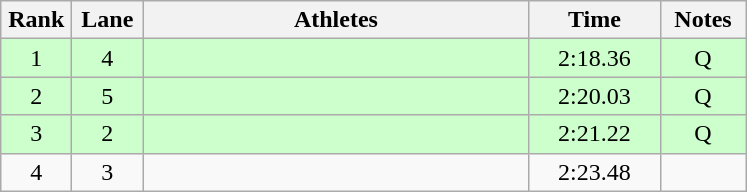<table class="wikitable sortable" style="text-align:center;">
<tr>
<th width=40>Rank</th>
<th width=40>Lane</th>
<th width=250>Athletes</th>
<th width=80>Time</th>
<th width=50>Notes</th>
</tr>
<tr bgcolor=ccffcc>
<td>1</td>
<td>4</td>
<td align=left></td>
<td>2:18.36</td>
<td>Q</td>
</tr>
<tr bgcolor=ccffcc>
<td>2</td>
<td>5</td>
<td align=left></td>
<td>2:20.03</td>
<td>Q</td>
</tr>
<tr bgcolor=ccffcc>
<td>3</td>
<td>2</td>
<td align=left></td>
<td>2:21.22</td>
<td>Q</td>
</tr>
<tr>
<td>4</td>
<td>3</td>
<td align=left></td>
<td>2:23.48</td>
<td></td>
</tr>
</table>
